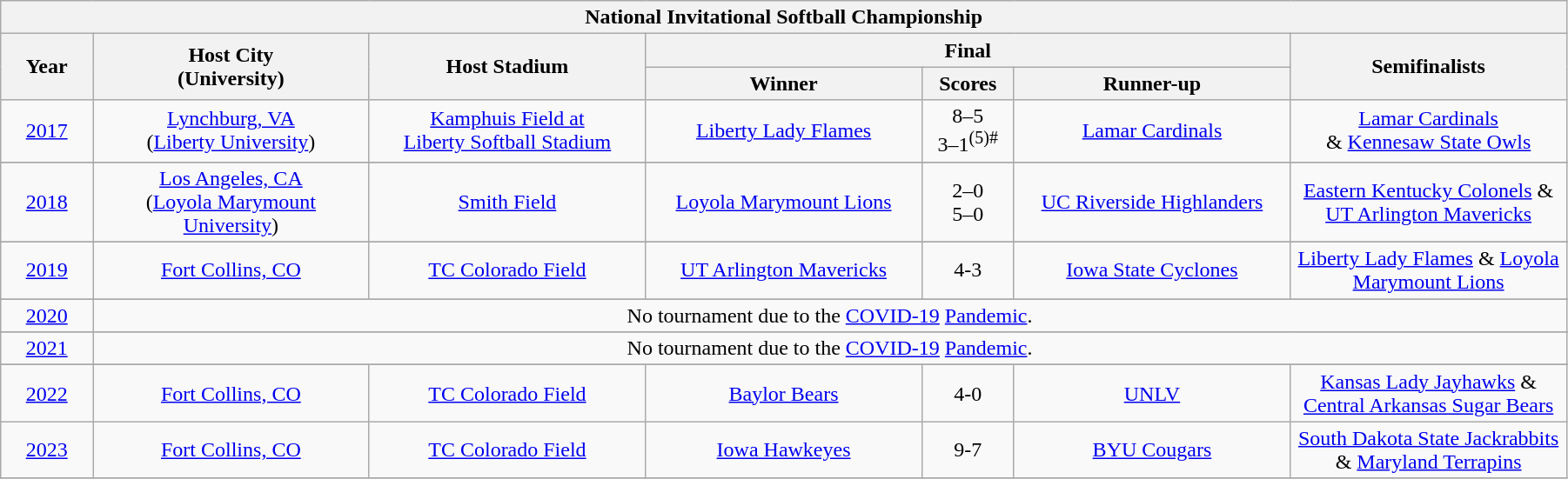<table class="wikitable" style="font-size:100%; width: 95%; text-align: center;">
<tr>
<th colspan=11>National Invitational Softball Championship</th>
</tr>
<tr>
<th rowspan="2" style="width:5%;">Year</th>
<th rowspan="2" style="width:15%;">Host City<br>(University)</th>
<th rowspan="2" style="width:15%;">Host Stadium</th>
<th colspan=3>Final</th>
<th rowspan="2" style="width:15%;">Semifinalists</th>
</tr>
<tr>
<th width=15%>Winner</th>
<th width=5%>Scores</th>
<th width=15%>Runner-up</th>
</tr>
<tr>
<td><a href='#'>2017</a></td>
<td><a href='#'>Lynchburg, VA</a><br>(<a href='#'>Liberty University</a>)</td>
<td><a href='#'>Kamphuis Field at<br>Liberty Softball Stadium</a></td>
<td><a href='#'>Liberty Lady Flames</a></td>
<td align=center>8–5<br>3–1<sup>(5)#</sup></td>
<td><a href='#'>Lamar Cardinals</a></td>
<td colspan=3><a href='#'>Lamar Cardinals</a> <br>& <a href='#'>Kennesaw State Owls</a></td>
</tr>
<tr>
</tr>
<tr>
<td><a href='#'>2018</a></td>
<td><a href='#'>Los Angeles, CA</a><br>(<a href='#'>Loyola Marymount University</a>)</td>
<td><a href='#'>Smith Field</a></td>
<td><a href='#'>Loyola Marymount Lions</a></td>
<td align=center>2–0<br>5–0</td>
<td><a href='#'>UC Riverside Highlanders</a></td>
<td colspan=3><a href='#'>Eastern Kentucky Colonels</a> & <a href='#'>UT Arlington Mavericks</a></td>
</tr>
<tr>
</tr>
<tr>
<td><a href='#'>2019</a></td>
<td><a href='#'>Fort Collins, CO</a><br></td>
<td><a href='#'>TC Colorado Field</a></td>
<td><a href='#'>UT Arlington Mavericks</a></td>
<td align=center>4-3</td>
<td><a href='#'>Iowa State Cyclones</a></td>
<td colspan=3><a href='#'>Liberty Lady Flames</a> & <a href='#'>Loyola Marymount Lions</a></td>
</tr>
<tr>
</tr>
<tr>
<td><a href='#'>2020</a></td>
<td colspan=6>No tournament due to the <a href='#'>COVID-19</a> <a href='#'>Pandemic</a>.</td>
</tr>
<tr>
</tr>
<tr>
<td><a href='#'>2021</a></td>
<td colspan=6>No tournament due to the <a href='#'>COVID-19</a> <a href='#'>Pandemic</a>.</td>
</tr>
<tr>
</tr>
<tr>
<td><a href='#'>2022</a></td>
<td><a href='#'>Fort Collins, CO</a><br></td>
<td><a href='#'>TC Colorado Field</a></td>
<td><a href='#'>Baylor Bears</a></td>
<td align=center>4-0</td>
<td><a href='#'>UNLV</a></td>
<td colspan=3><a href='#'>Kansas Lady Jayhawks</a> & <a href='#'>Central Arkansas Sugar Bears</a></td>
</tr>
<tr>
<td><a href='#'>2023</a></td>
<td><a href='#'>Fort Collins, CO</a><br></td>
<td><a href='#'>TC Colorado Field</a></td>
<td><a href='#'>Iowa Hawkeyes</a></td>
<td align=center>9-7</td>
<td><a href='#'>BYU Cougars</a></td>
<td colspan=3><a href='#'>South Dakota State Jackrabbits</a> & <a href='#'>Maryland Terrapins</a></td>
</tr>
<tr>
</tr>
</table>
